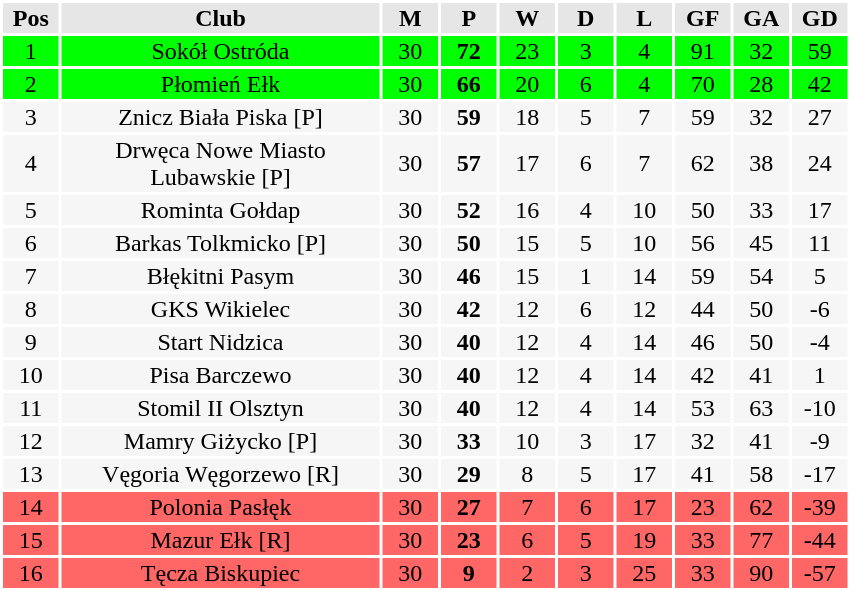<table class="toccolours" style="margin: 0;background:#ffffff;">
<tr bgcolor=#e6e6e6>
<th width=35px>Pos</th>
<th width=210px>Club</th>
<th width=35px>M</th>
<th width=35px>P</th>
<th width=35px>W</th>
<th width=35px>D</th>
<th width=35px>L</th>
<th width=35px>GF</th>
<th width=35px>GA</th>
<th width=35px>GD</th>
</tr>
<tr align=center bgcolor=#00FF00>
<td>1</td>
<td>Sokół Ostróda</td>
<td>30</td>
<td><strong>72</strong></td>
<td>23</td>
<td>3</td>
<td>4</td>
<td>91</td>
<td>32</td>
<td>59</td>
</tr>
<tr align=center bgcolor=#00FF00>
<td>2</td>
<td>Płomień Ełk</td>
<td>30</td>
<td><strong>66</strong></td>
<td>20</td>
<td>6</td>
<td>4</td>
<td>70</td>
<td>28</td>
<td>42</td>
</tr>
<tr align=center bgcolor=#f6f6f6>
<td>3</td>
<td>Znicz Biała Piska [P]</td>
<td>30</td>
<td><strong>59</strong></td>
<td>18</td>
<td>5</td>
<td>7</td>
<td>59</td>
<td>32</td>
<td>27</td>
</tr>
<tr align=center bgcolor=#f6f6f6>
<td>4</td>
<td>Drwęca Nowe Miasto Lubawskie [P]</td>
<td>30</td>
<td><strong>57</strong></td>
<td>17</td>
<td>6</td>
<td>7</td>
<td>62</td>
<td>38</td>
<td>24</td>
</tr>
<tr align=center bgcolor=#f6f6f6>
<td>5</td>
<td>Rominta Gołdap</td>
<td>30</td>
<td><strong>52</strong></td>
<td>16</td>
<td>4</td>
<td>10</td>
<td>50</td>
<td>33</td>
<td>17</td>
</tr>
<tr align=center bgcolor=#f6f6f6>
<td>6</td>
<td>Barkas Tolkmicko [P]</td>
<td>30</td>
<td><strong>50</strong></td>
<td>15</td>
<td>5</td>
<td>10</td>
<td>56</td>
<td>45</td>
<td>11</td>
</tr>
<tr align=center bgcolor=#f6f6f6>
<td>7</td>
<td>Błękitni Pasym</td>
<td>30</td>
<td><strong>46</strong></td>
<td>15</td>
<td>1</td>
<td>14</td>
<td>59</td>
<td>54</td>
<td>5</td>
</tr>
<tr align=center bgcolor=#f6f6f6>
<td>8</td>
<td>GKS Wikielec</td>
<td>30</td>
<td><strong>42</strong></td>
<td>12</td>
<td>6</td>
<td>12</td>
<td>44</td>
<td>50</td>
<td>-6</td>
</tr>
<tr align=center bgcolor=#f6f6f6>
<td>9</td>
<td>Start Nidzica</td>
<td>30</td>
<td><strong>40</strong></td>
<td>12</td>
<td>4</td>
<td>14</td>
<td>46</td>
<td>50</td>
<td>-4</td>
</tr>
<tr align=center bgcolor=#f6f6f6>
<td>10</td>
<td>Pisa Barczewo</td>
<td>30</td>
<td><strong>40</strong></td>
<td>12</td>
<td>4</td>
<td>14</td>
<td>42</td>
<td>41</td>
<td>1</td>
</tr>
<tr align=center bgcolor=#f6f6f6>
<td>11</td>
<td>Stomil II Olsztyn</td>
<td>30</td>
<td><strong>40</strong></td>
<td>12</td>
<td>4</td>
<td>14</td>
<td>53</td>
<td>63</td>
<td>-10</td>
</tr>
<tr align=center bgcolor=#f6f6f6>
<td>12</td>
<td>Mamry Giżycko [P]</td>
<td>30</td>
<td><strong>33</strong></td>
<td>10</td>
<td>3</td>
<td>17</td>
<td>32</td>
<td>41</td>
<td>-9</td>
</tr>
<tr align=center bgcolor=#f6f6f6>
<td>13</td>
<td>Vęgoria Węgorzewo [R]</td>
<td>30</td>
<td><strong>29</strong></td>
<td>8</td>
<td>5</td>
<td>17</td>
<td>41</td>
<td>58</td>
<td>-17</td>
</tr>
<tr align=center bgcolor=#ff6666>
<td>14</td>
<td>Polonia Pasłęk</td>
<td>30</td>
<td><strong>27</strong></td>
<td>7</td>
<td>6</td>
<td>17</td>
<td>23</td>
<td>62</td>
<td>-39</td>
</tr>
<tr align=center bgcolor=#ff6666>
<td>15</td>
<td>Mazur Ełk [R]</td>
<td>30</td>
<td><strong>23</strong></td>
<td>6</td>
<td>5</td>
<td>19</td>
<td>33</td>
<td>77</td>
<td>-44</td>
</tr>
<tr align=center bgcolor=#ff6666>
<td>16</td>
<td>Tęcza Biskupiec</td>
<td>30</td>
<td><strong>9</strong></td>
<td>2</td>
<td>3</td>
<td>25</td>
<td>33</td>
<td>90</td>
<td>-57</td>
</tr>
</table>
